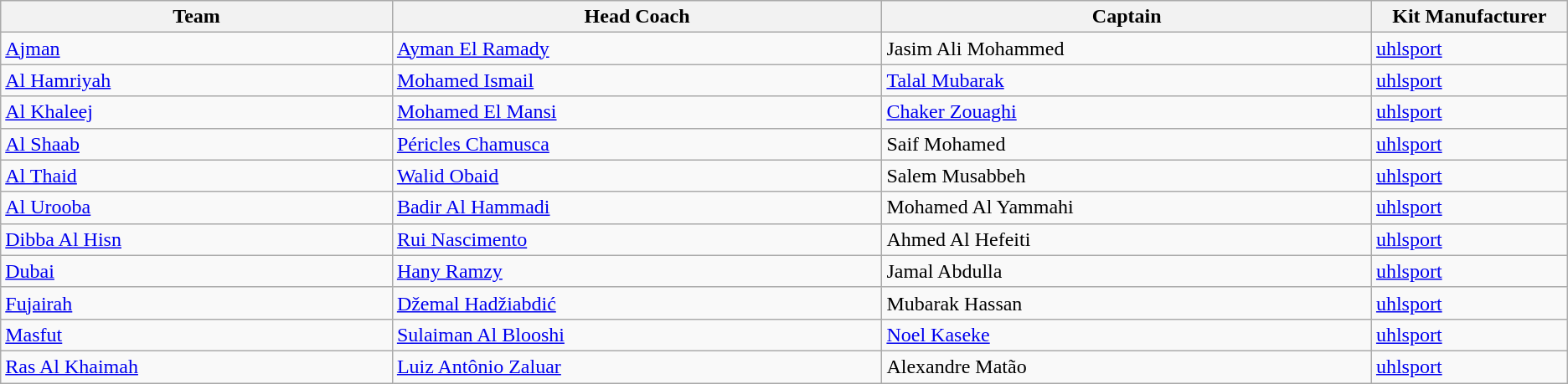<table class="wikitable sortable" style="text-align: left;">
<tr>
<th width=20%>Team</th>
<th width=25%>Head Coach</th>
<th width=25%>Captain</th>
<th width=10%>Kit Manufacturer</th>
</tr>
<tr>
<td><a href='#'>Ajman</a></td>
<td> <a href='#'>Ayman El Ramady</a></td>
<td> Jasim Ali Mohammed</td>
<td><a href='#'>uhlsport</a></td>
</tr>
<tr>
<td><a href='#'>Al Hamriyah</a></td>
<td> <a href='#'>Mohamed Ismail</a></td>
<td> <a href='#'>Talal Mubarak</a></td>
<td><a href='#'>uhlsport</a></td>
</tr>
<tr>
<td><a href='#'>Al Khaleej</a></td>
<td> <a href='#'>Mohamed El Mansi</a></td>
<td> <a href='#'>Chaker Zouaghi</a></td>
<td><a href='#'>uhlsport</a></td>
</tr>
<tr>
<td><a href='#'>Al Shaab</a></td>
<td> <a href='#'>Péricles Chamusca</a></td>
<td> Saif Mohamed</td>
<td><a href='#'>uhlsport</a></td>
</tr>
<tr>
<td><a href='#'>Al Thaid</a></td>
<td> <a href='#'>Walid Obaid</a></td>
<td> Salem Musabbeh</td>
<td><a href='#'>uhlsport</a></td>
</tr>
<tr>
<td><a href='#'>Al Urooba</a></td>
<td> <a href='#'>Badir Al Hammadi</a></td>
<td> Mohamed Al Yammahi</td>
<td><a href='#'>uhlsport</a></td>
</tr>
<tr>
<td><a href='#'>Dibba Al Hisn</a></td>
<td> <a href='#'>Rui Nascimento</a></td>
<td> Ahmed Al Hefeiti</td>
<td><a href='#'>uhlsport</a></td>
</tr>
<tr>
<td><a href='#'>Dubai</a></td>
<td> <a href='#'>Hany Ramzy</a></td>
<td> Jamal Abdulla</td>
<td><a href='#'>uhlsport</a></td>
</tr>
<tr>
<td><a href='#'>Fujairah</a></td>
<td> <a href='#'>Džemal Hadžiabdić</a></td>
<td> Mubarak Hassan</td>
<td><a href='#'>uhlsport</a></td>
</tr>
<tr>
<td><a href='#'>Masfut</a></td>
<td> <a href='#'>Sulaiman Al Blooshi</a></td>
<td> <a href='#'>Noel Kaseke</a></td>
<td><a href='#'>uhlsport</a></td>
</tr>
<tr>
<td><a href='#'>Ras Al Khaimah</a></td>
<td> <a href='#'>Luiz Antônio Zaluar</a></td>
<td> Alexandre Matão</td>
<td><a href='#'>uhlsport</a></td>
</tr>
</table>
